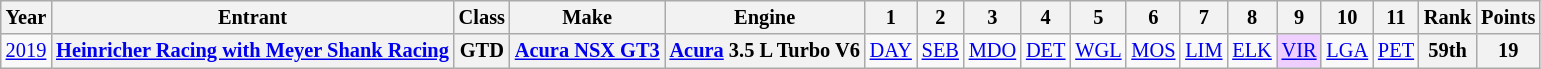<table class="wikitable" style="text-align:center; font-size:85%">
<tr>
<th>Year</th>
<th>Entrant</th>
<th>Class</th>
<th>Make</th>
<th>Engine</th>
<th>1</th>
<th>2</th>
<th>3</th>
<th>4</th>
<th>5</th>
<th>6</th>
<th>7</th>
<th>8</th>
<th>9</th>
<th>10</th>
<th>11</th>
<th>Rank</th>
<th>Points</th>
</tr>
<tr>
<td><a href='#'>2019</a></td>
<th nowrap><a href='#'>Heinricher Racing with Meyer Shank Racing</a></th>
<th>GTD</th>
<th nowrap><a href='#'>Acura NSX GT3</a></th>
<th nowrap><a href='#'>Acura</a> 3.5 L Turbo V6</th>
<td><a href='#'>DAY</a></td>
<td><a href='#'>SEB</a></td>
<td><a href='#'>MDO</a></td>
<td><a href='#'>DET</a></td>
<td><a href='#'>WGL</a></td>
<td><a href='#'>MOS</a></td>
<td><a href='#'>LIM</a></td>
<td><a href='#'>ELK</a></td>
<td style="background:#EFCFFF;"><a href='#'>VIR</a><br></td>
<td><a href='#'>LGA</a></td>
<td><a href='#'>PET</a></td>
<th>59th</th>
<th>19</th>
</tr>
</table>
